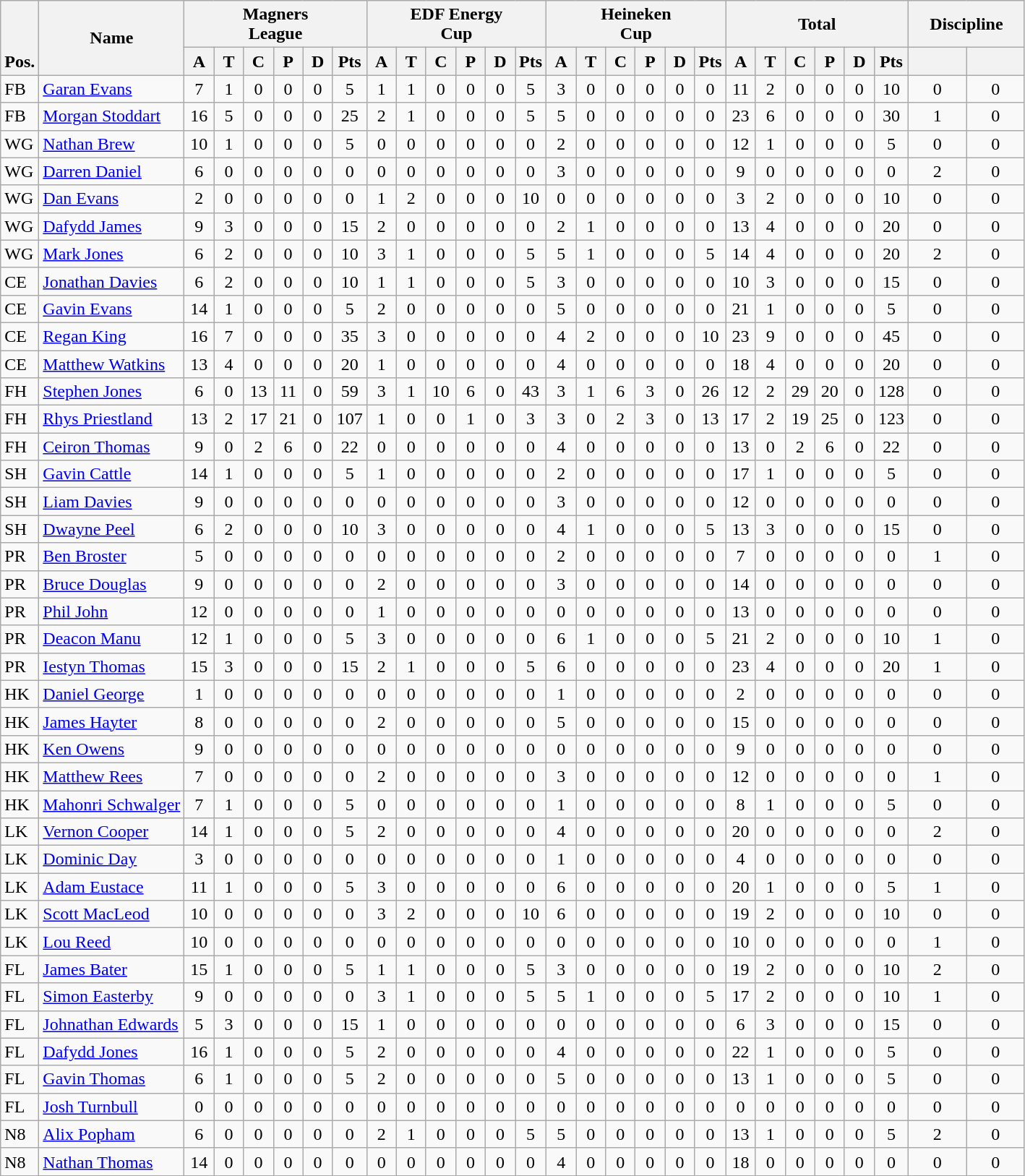<table class="wikitable" style="text-align:center">
<tr>
<th rowspan="2" valign="bottom">Pos.</th>
<th rowspan="2">Name</th>
<th colspan="6" width="120">Magners<br>League</th>
<th colspan="6" width="120">EDF Energy<br>Cup</th>
<th colspan="6" width="120">Heineken<br>Cup</th>
<th colspan="6" width="120">Total</th>
<th colspan="2" width="100">Discipline</th>
</tr>
<tr>
<th width="20">A</th>
<th width="20">T</th>
<th width="20">C</th>
<th width="20">P</th>
<th width="20">D</th>
<th width="20">Pts</th>
<th width="20">A</th>
<th width="20">T</th>
<th width="20">C</th>
<th width="20">P</th>
<th width="20">D</th>
<th width="20">Pts</th>
<th width="20">A</th>
<th width="20">T</th>
<th width="20">C</th>
<th width="20">P</th>
<th width="20">D</th>
<th width="20">Pts</th>
<th width="20">A</th>
<th width="20">T</th>
<th width="20">C</th>
<th width="20">P</th>
<th width="20">D</th>
<th width="20">Pts</th>
<th></th>
<th></th>
</tr>
<tr>
<td align="left">FB</td>
<td align="left"> <a href='#'>Garan Evans</a></td>
<td>7</td>
<td>1</td>
<td>0</td>
<td>0</td>
<td>0</td>
<td>5</td>
<td>1</td>
<td>1</td>
<td>0</td>
<td>0</td>
<td>0</td>
<td>5</td>
<td>3</td>
<td>0</td>
<td>0</td>
<td>0</td>
<td>0</td>
<td>0</td>
<td>11</td>
<td>2</td>
<td>0</td>
<td>0</td>
<td>0</td>
<td>10</td>
<td>0</td>
<td>0</td>
</tr>
<tr>
<td align="left">FB</td>
<td align="left"> <a href='#'>Morgan Stoddart</a></td>
<td>16</td>
<td>5</td>
<td>0</td>
<td>0</td>
<td>0</td>
<td>25</td>
<td>2</td>
<td>1</td>
<td>0</td>
<td>0</td>
<td>0</td>
<td>5</td>
<td>5</td>
<td>0</td>
<td>0</td>
<td>0</td>
<td>0</td>
<td>0</td>
<td>23</td>
<td>6</td>
<td>0</td>
<td>0</td>
<td>0</td>
<td>30</td>
<td>1</td>
<td>0</td>
</tr>
<tr>
<td align="left">WG</td>
<td align="left"> <a href='#'>Nathan Brew</a></td>
<td>10</td>
<td>1</td>
<td>0</td>
<td>0</td>
<td>0</td>
<td>5</td>
<td>0</td>
<td>0</td>
<td>0</td>
<td>0</td>
<td>0</td>
<td>0</td>
<td>2</td>
<td>0</td>
<td>0</td>
<td>0</td>
<td>0</td>
<td>0</td>
<td>12</td>
<td>1</td>
<td>0</td>
<td>0</td>
<td>0</td>
<td>5</td>
<td>0</td>
<td>0</td>
</tr>
<tr>
<td align="left">WG</td>
<td align="left"> <a href='#'>Darren Daniel</a></td>
<td>6</td>
<td>0</td>
<td>0</td>
<td>0</td>
<td>0</td>
<td>0</td>
<td>0</td>
<td>0</td>
<td>0</td>
<td>0</td>
<td>0</td>
<td>0</td>
<td>3</td>
<td>0</td>
<td>0</td>
<td>0</td>
<td>0</td>
<td>0</td>
<td>9</td>
<td>0</td>
<td>0</td>
<td>0</td>
<td>0</td>
<td>0</td>
<td>2</td>
<td>0</td>
</tr>
<tr>
<td align="left">WG</td>
<td align="left"> <a href='#'>Dan Evans</a></td>
<td>2</td>
<td>0</td>
<td>0</td>
<td>0</td>
<td>0</td>
<td>0</td>
<td>1</td>
<td>2</td>
<td>0</td>
<td>0</td>
<td>0</td>
<td>10</td>
<td>0</td>
<td>0</td>
<td>0</td>
<td>0</td>
<td>0</td>
<td>0</td>
<td>3</td>
<td>2</td>
<td>0</td>
<td>0</td>
<td>0</td>
<td>10</td>
<td>0</td>
<td>0</td>
</tr>
<tr>
<td align="left">WG</td>
<td align="left"> <a href='#'>Dafydd James</a></td>
<td>9</td>
<td>3</td>
<td>0</td>
<td>0</td>
<td>0</td>
<td>15</td>
<td>2</td>
<td>0</td>
<td>0</td>
<td>0</td>
<td>0</td>
<td>0</td>
<td>2</td>
<td>1</td>
<td>0</td>
<td>0</td>
<td>0</td>
<td>0</td>
<td>13</td>
<td>4</td>
<td>0</td>
<td>0</td>
<td>0</td>
<td>20</td>
<td>0</td>
<td>0</td>
</tr>
<tr>
<td align="left">WG</td>
<td align="left"> <a href='#'>Mark Jones</a></td>
<td>6</td>
<td>2</td>
<td>0</td>
<td>0</td>
<td>0</td>
<td>10</td>
<td>3</td>
<td>1</td>
<td>0</td>
<td>0</td>
<td>0</td>
<td>5</td>
<td>5</td>
<td>1</td>
<td>0</td>
<td>0</td>
<td>0</td>
<td>5</td>
<td>14</td>
<td>4</td>
<td>0</td>
<td>0</td>
<td>0</td>
<td>20</td>
<td>2</td>
<td>0</td>
</tr>
<tr>
<td align="left">CE</td>
<td align="left"> <a href='#'>Jonathan Davies</a></td>
<td>6</td>
<td>2</td>
<td>0</td>
<td>0</td>
<td>0</td>
<td>10</td>
<td>1</td>
<td>1</td>
<td>0</td>
<td>0</td>
<td>0</td>
<td>5</td>
<td>3</td>
<td>0</td>
<td>0</td>
<td>0</td>
<td>0</td>
<td>0</td>
<td>10</td>
<td>3</td>
<td>0</td>
<td>0</td>
<td>0</td>
<td>15</td>
<td>0</td>
<td>0</td>
</tr>
<tr>
<td align="left">CE</td>
<td align="left"> <a href='#'>Gavin Evans</a></td>
<td>14</td>
<td>1</td>
<td>0</td>
<td>0</td>
<td>0</td>
<td>5</td>
<td>2</td>
<td>0</td>
<td>0</td>
<td>0</td>
<td>0</td>
<td>0</td>
<td>5</td>
<td>0</td>
<td>0</td>
<td>0</td>
<td>0</td>
<td>0</td>
<td>21</td>
<td>1</td>
<td>0</td>
<td>0</td>
<td>0</td>
<td>5</td>
<td>0</td>
<td>0</td>
</tr>
<tr>
<td align="left">CE</td>
<td align="left"> <a href='#'>Regan King</a></td>
<td>16</td>
<td>7</td>
<td>0</td>
<td>0</td>
<td>0</td>
<td>35</td>
<td>3</td>
<td>0</td>
<td>0</td>
<td>0</td>
<td>0</td>
<td>0</td>
<td>4</td>
<td>2</td>
<td>0</td>
<td>0</td>
<td>0</td>
<td>10</td>
<td>23</td>
<td>9</td>
<td>0</td>
<td>0</td>
<td>0</td>
<td>45</td>
<td>0</td>
<td>0</td>
</tr>
<tr>
<td align="left">CE</td>
<td align="left"> <a href='#'>Matthew Watkins</a></td>
<td>13</td>
<td>4</td>
<td>0</td>
<td>0</td>
<td>0</td>
<td>20</td>
<td>1</td>
<td>0</td>
<td>0</td>
<td>0</td>
<td>0</td>
<td>0</td>
<td>4</td>
<td>0</td>
<td>0</td>
<td>0</td>
<td>0</td>
<td>0</td>
<td>18</td>
<td>4</td>
<td>0</td>
<td>0</td>
<td>0</td>
<td>20</td>
<td>0</td>
<td>0</td>
</tr>
<tr>
<td align="left">FH</td>
<td align="left"> <a href='#'>Stephen Jones</a></td>
<td>6</td>
<td>0</td>
<td>13</td>
<td>11</td>
<td>0</td>
<td>59</td>
<td>3</td>
<td>1</td>
<td>10</td>
<td>6</td>
<td>0</td>
<td>43</td>
<td>3</td>
<td>1</td>
<td>6</td>
<td>3</td>
<td>0</td>
<td>26</td>
<td>12</td>
<td>2</td>
<td>29</td>
<td>20</td>
<td>0</td>
<td>128</td>
<td>0</td>
<td>0</td>
</tr>
<tr>
<td align="left">FH</td>
<td align="left"> <a href='#'>Rhys Priestland</a></td>
<td>13</td>
<td>2</td>
<td>17</td>
<td>21</td>
<td>0</td>
<td>107</td>
<td>1</td>
<td>0</td>
<td>0</td>
<td>1</td>
<td>0</td>
<td>3</td>
<td>3</td>
<td>0</td>
<td>2</td>
<td>3</td>
<td>0</td>
<td>13</td>
<td>17</td>
<td>2</td>
<td>19</td>
<td>25</td>
<td>0</td>
<td>123</td>
<td>0</td>
<td>0</td>
</tr>
<tr>
<td align="left">FH</td>
<td align="left"> <a href='#'>Ceiron Thomas</a></td>
<td>9</td>
<td>0</td>
<td>2</td>
<td>6</td>
<td>0</td>
<td>22</td>
<td>0</td>
<td>0</td>
<td>0</td>
<td>0</td>
<td>0</td>
<td>0</td>
<td>4</td>
<td>0</td>
<td>0</td>
<td>0</td>
<td>0</td>
<td>0</td>
<td>13</td>
<td>0</td>
<td>2</td>
<td>6</td>
<td>0</td>
<td>22</td>
<td>0</td>
<td>0</td>
</tr>
<tr>
<td align="left">SH</td>
<td align="left"> <a href='#'>Gavin Cattle</a></td>
<td>14</td>
<td>1</td>
<td>0</td>
<td>0</td>
<td>0</td>
<td>5</td>
<td>1</td>
<td>0</td>
<td>0</td>
<td>0</td>
<td>0</td>
<td>0</td>
<td>2</td>
<td>0</td>
<td>0</td>
<td>0</td>
<td>0</td>
<td>0</td>
<td>17</td>
<td>1</td>
<td>0</td>
<td>0</td>
<td>0</td>
<td>5</td>
<td>0</td>
<td>0</td>
</tr>
<tr>
<td align="left">SH</td>
<td align="left"> <a href='#'>Liam Davies</a></td>
<td>9</td>
<td>0</td>
<td>0</td>
<td>0</td>
<td>0</td>
<td>0</td>
<td>0</td>
<td>0</td>
<td>0</td>
<td>0</td>
<td>0</td>
<td>0</td>
<td>3</td>
<td>0</td>
<td>0</td>
<td>0</td>
<td>0</td>
<td>0</td>
<td>12</td>
<td>0</td>
<td>0</td>
<td>0</td>
<td>0</td>
<td>0</td>
<td>0</td>
<td>0</td>
</tr>
<tr>
<td align="left">SH</td>
<td align="left"> <a href='#'>Dwayne Peel</a></td>
<td>6</td>
<td>2</td>
<td>0</td>
<td>0</td>
<td>0</td>
<td>10</td>
<td>3</td>
<td>0</td>
<td>0</td>
<td>0</td>
<td>0</td>
<td>0</td>
<td>4</td>
<td>1</td>
<td>0</td>
<td>0</td>
<td>0</td>
<td>5</td>
<td>13</td>
<td>3</td>
<td>0</td>
<td>0</td>
<td>0</td>
<td>15</td>
<td>0</td>
<td>0</td>
</tr>
<tr>
<td align="left">PR</td>
<td align="left"> <a href='#'>Ben Broster</a></td>
<td>5</td>
<td>0</td>
<td>0</td>
<td>0</td>
<td>0</td>
<td>0</td>
<td>0</td>
<td>0</td>
<td>0</td>
<td>0</td>
<td>0</td>
<td>0</td>
<td>2</td>
<td>0</td>
<td>0</td>
<td>0</td>
<td>0</td>
<td>0</td>
<td>7</td>
<td>0</td>
<td>0</td>
<td>0</td>
<td>0</td>
<td>0</td>
<td>1</td>
<td>0</td>
</tr>
<tr>
<td align="left">PR</td>
<td align="left"> <a href='#'>Bruce Douglas</a></td>
<td>9</td>
<td>0</td>
<td>0</td>
<td>0</td>
<td>0</td>
<td>0</td>
<td>2</td>
<td>0</td>
<td>0</td>
<td>0</td>
<td>0</td>
<td>0</td>
<td>3</td>
<td>0</td>
<td>0</td>
<td>0</td>
<td>0</td>
<td>0</td>
<td>14</td>
<td>0</td>
<td>0</td>
<td>0</td>
<td>0</td>
<td>0</td>
<td>0</td>
<td>0</td>
</tr>
<tr>
<td align="left">PR</td>
<td align="left"> <a href='#'>Phil John</a></td>
<td>12</td>
<td>0</td>
<td>0</td>
<td>0</td>
<td>0</td>
<td>0</td>
<td>1</td>
<td>0</td>
<td>0</td>
<td>0</td>
<td>0</td>
<td>0</td>
<td>0</td>
<td>0</td>
<td>0</td>
<td>0</td>
<td>0</td>
<td>0</td>
<td>13</td>
<td>0</td>
<td>0</td>
<td>0</td>
<td>0</td>
<td>0</td>
<td>0</td>
<td>0</td>
</tr>
<tr>
<td align="left">PR</td>
<td align="left"> <a href='#'>Deacon Manu</a></td>
<td>12</td>
<td>1</td>
<td>0</td>
<td>0</td>
<td>0</td>
<td>5</td>
<td>3</td>
<td>0</td>
<td>0</td>
<td>0</td>
<td>0</td>
<td>0</td>
<td>6</td>
<td>1</td>
<td>0</td>
<td>0</td>
<td>0</td>
<td>5</td>
<td>21</td>
<td>2</td>
<td>0</td>
<td>0</td>
<td>0</td>
<td>10</td>
<td>1</td>
<td>0</td>
</tr>
<tr>
<td align="left">PR</td>
<td align="left"> <a href='#'>Iestyn Thomas</a></td>
<td>15</td>
<td>3</td>
<td>0</td>
<td>0</td>
<td>0</td>
<td>15</td>
<td>2</td>
<td>1</td>
<td>0</td>
<td>0</td>
<td>0</td>
<td>5</td>
<td>6</td>
<td>0</td>
<td>0</td>
<td>0</td>
<td>0</td>
<td>0</td>
<td>23</td>
<td>4</td>
<td>0</td>
<td>0</td>
<td>0</td>
<td>20</td>
<td>1</td>
<td>0</td>
</tr>
<tr>
<td align="left">HK</td>
<td align="left"> <a href='#'>Daniel George</a></td>
<td>1</td>
<td>0</td>
<td>0</td>
<td>0</td>
<td>0</td>
<td>0</td>
<td>0</td>
<td>0</td>
<td>0</td>
<td>0</td>
<td>0</td>
<td>0</td>
<td>1</td>
<td>0</td>
<td>0</td>
<td>0</td>
<td>0</td>
<td>0</td>
<td>2</td>
<td>0</td>
<td>0</td>
<td>0</td>
<td>0</td>
<td>0</td>
<td>0</td>
<td>0</td>
</tr>
<tr>
<td align="left">HK</td>
<td align="left"> <a href='#'>James Hayter</a></td>
<td>8</td>
<td>0</td>
<td>0</td>
<td>0</td>
<td>0</td>
<td>0</td>
<td>2</td>
<td>0</td>
<td>0</td>
<td>0</td>
<td>0</td>
<td>0</td>
<td>5</td>
<td>0</td>
<td>0</td>
<td>0</td>
<td>0</td>
<td>0</td>
<td>15</td>
<td>0</td>
<td>0</td>
<td>0</td>
<td>0</td>
<td>0</td>
<td>0</td>
<td>0</td>
</tr>
<tr>
<td align="left">HK</td>
<td align="left"> <a href='#'>Ken Owens</a></td>
<td>9</td>
<td>0</td>
<td>0</td>
<td>0</td>
<td>0</td>
<td>0</td>
<td>0</td>
<td>0</td>
<td>0</td>
<td>0</td>
<td>0</td>
<td>0</td>
<td>0</td>
<td>0</td>
<td>0</td>
<td>0</td>
<td>0</td>
<td>0</td>
<td>9</td>
<td>0</td>
<td>0</td>
<td>0</td>
<td>0</td>
<td>0</td>
<td>0</td>
<td>0</td>
</tr>
<tr>
<td align="left">HK</td>
<td align="left"> <a href='#'>Matthew Rees</a></td>
<td>7</td>
<td>0</td>
<td>0</td>
<td>0</td>
<td>0</td>
<td>0</td>
<td>2</td>
<td>0</td>
<td>0</td>
<td>0</td>
<td>0</td>
<td>0</td>
<td>3</td>
<td>0</td>
<td>0</td>
<td>0</td>
<td>0</td>
<td>0</td>
<td>12</td>
<td>0</td>
<td>0</td>
<td>0</td>
<td>0</td>
<td>0</td>
<td>1</td>
<td>0</td>
</tr>
<tr>
<td align="left">HK</td>
<td align="left"> <a href='#'>Mahonri Schwalger</a></td>
<td>7</td>
<td>1</td>
<td>0</td>
<td>0</td>
<td>0</td>
<td>5</td>
<td>0</td>
<td>0</td>
<td>0</td>
<td>0</td>
<td>0</td>
<td>0</td>
<td>1</td>
<td>0</td>
<td>0</td>
<td>0</td>
<td>0</td>
<td>0</td>
<td>8</td>
<td>1</td>
<td>0</td>
<td>0</td>
<td>0</td>
<td>5</td>
<td>0</td>
<td>0</td>
</tr>
<tr>
<td align="left">LK</td>
<td align="left"> <a href='#'>Vernon Cooper</a></td>
<td>14</td>
<td>1</td>
<td>0</td>
<td>0</td>
<td>0</td>
<td>5</td>
<td>2</td>
<td>0</td>
<td>0</td>
<td>0</td>
<td>0</td>
<td>0</td>
<td>4</td>
<td>0</td>
<td>0</td>
<td>0</td>
<td>0</td>
<td>0</td>
<td>20</td>
<td>0</td>
<td>0</td>
<td>0</td>
<td>0</td>
<td>0</td>
<td>2</td>
<td>0</td>
</tr>
<tr>
<td align="left">LK</td>
<td align="left"> <a href='#'>Dominic Day</a></td>
<td>3</td>
<td>0</td>
<td>0</td>
<td>0</td>
<td>0</td>
<td>0</td>
<td>0</td>
<td>0</td>
<td>0</td>
<td>0</td>
<td>0</td>
<td>0</td>
<td>1</td>
<td>0</td>
<td>0</td>
<td>0</td>
<td>0</td>
<td>0</td>
<td>4</td>
<td>0</td>
<td>0</td>
<td>0</td>
<td>0</td>
<td>0</td>
<td>0</td>
<td>0</td>
</tr>
<tr>
<td align="left">LK</td>
<td align="left"> <a href='#'>Adam Eustace</a></td>
<td>11</td>
<td>1</td>
<td>0</td>
<td>0</td>
<td>0</td>
<td>5</td>
<td>3</td>
<td>0</td>
<td>0</td>
<td>0</td>
<td>0</td>
<td>0</td>
<td>6</td>
<td>0</td>
<td>0</td>
<td>0</td>
<td>0</td>
<td>0</td>
<td>20</td>
<td>1</td>
<td>0</td>
<td>0</td>
<td>0</td>
<td>5</td>
<td>1</td>
<td>0</td>
</tr>
<tr>
<td align="left">LK</td>
<td align="left"> <a href='#'>Scott MacLeod</a></td>
<td>10</td>
<td>0</td>
<td>0</td>
<td>0</td>
<td>0</td>
<td>0</td>
<td>3</td>
<td>2</td>
<td>0</td>
<td>0</td>
<td>0</td>
<td>10</td>
<td>6</td>
<td>0</td>
<td>0</td>
<td>0</td>
<td>0</td>
<td>0</td>
<td>19</td>
<td>2</td>
<td>0</td>
<td>0</td>
<td>0</td>
<td>10</td>
<td>0</td>
<td>0</td>
</tr>
<tr>
<td align="left">LK</td>
<td align="left"> <a href='#'>Lou Reed</a></td>
<td>10</td>
<td>0</td>
<td>0</td>
<td>0</td>
<td>0</td>
<td>0</td>
<td>0</td>
<td>0</td>
<td>0</td>
<td>0</td>
<td>0</td>
<td>0</td>
<td>0</td>
<td>0</td>
<td>0</td>
<td>0</td>
<td>0</td>
<td>0</td>
<td>10</td>
<td>0</td>
<td>0</td>
<td>0</td>
<td>0</td>
<td>0</td>
<td>1</td>
<td>0</td>
</tr>
<tr>
<td align="left">FL</td>
<td align="left"> <a href='#'>James Bater</a></td>
<td>15</td>
<td>1</td>
<td>0</td>
<td>0</td>
<td>0</td>
<td>5</td>
<td>1</td>
<td>1</td>
<td>0</td>
<td>0</td>
<td>0</td>
<td>5</td>
<td>3</td>
<td>0</td>
<td>0</td>
<td>0</td>
<td>0</td>
<td>0</td>
<td>19</td>
<td>2</td>
<td>0</td>
<td>0</td>
<td>0</td>
<td>10</td>
<td>2</td>
<td>0</td>
</tr>
<tr>
<td align="left">FL</td>
<td align="left"> <a href='#'>Simon Easterby</a></td>
<td>9</td>
<td>0</td>
<td>0</td>
<td>0</td>
<td>0</td>
<td>0</td>
<td>3</td>
<td>1</td>
<td>0</td>
<td>0</td>
<td>0</td>
<td>5</td>
<td>5</td>
<td>1</td>
<td>0</td>
<td>0</td>
<td>0</td>
<td>5</td>
<td>17</td>
<td>2</td>
<td>0</td>
<td>0</td>
<td>0</td>
<td>10</td>
<td>1</td>
<td>0</td>
</tr>
<tr>
<td align="left">FL</td>
<td align="left"> <a href='#'>Johnathan Edwards</a></td>
<td>5</td>
<td>3</td>
<td>0</td>
<td>0</td>
<td>0</td>
<td>15</td>
<td>1</td>
<td>0</td>
<td>0</td>
<td>0</td>
<td>0</td>
<td>0</td>
<td>0</td>
<td>0</td>
<td>0</td>
<td>0</td>
<td>0</td>
<td>0</td>
<td>6</td>
<td>3</td>
<td>0</td>
<td>0</td>
<td>0</td>
<td>15</td>
<td>0</td>
<td>0</td>
</tr>
<tr>
<td align="left">FL</td>
<td align="left"> <a href='#'>Dafydd Jones</a></td>
<td>16</td>
<td>1</td>
<td>0</td>
<td>0</td>
<td>0</td>
<td>5</td>
<td>2</td>
<td>0</td>
<td>0</td>
<td>0</td>
<td>0</td>
<td>0</td>
<td>4</td>
<td>0</td>
<td>0</td>
<td>0</td>
<td>0</td>
<td>0</td>
<td>22</td>
<td>1</td>
<td>0</td>
<td>0</td>
<td>0</td>
<td>5</td>
<td>0</td>
<td>0</td>
</tr>
<tr>
<td align="left">FL</td>
<td align="left"> <a href='#'>Gavin Thomas</a></td>
<td>6</td>
<td>1</td>
<td>0</td>
<td>0</td>
<td>0</td>
<td>5</td>
<td>2</td>
<td>0</td>
<td>0</td>
<td>0</td>
<td>0</td>
<td>0</td>
<td>5</td>
<td>0</td>
<td>0</td>
<td>0</td>
<td>0</td>
<td>0</td>
<td>13</td>
<td>1</td>
<td>0</td>
<td>0</td>
<td>0</td>
<td>5</td>
<td>0</td>
<td>0</td>
</tr>
<tr>
<td align="left">FL</td>
<td align="left"> <a href='#'>Josh Turnbull</a></td>
<td>0</td>
<td>0</td>
<td>0</td>
<td>0</td>
<td>0</td>
<td>0</td>
<td>0</td>
<td>0</td>
<td>0</td>
<td>0</td>
<td>0</td>
<td>0</td>
<td>0</td>
<td>0</td>
<td>0</td>
<td>0</td>
<td>0</td>
<td>0</td>
<td>0</td>
<td>0</td>
<td>0</td>
<td>0</td>
<td>0</td>
<td>0</td>
<td>0</td>
<td>0</td>
</tr>
<tr>
<td align="left">N8</td>
<td align="left"> <a href='#'>Alix Popham</a></td>
<td>6</td>
<td>0</td>
<td>0</td>
<td>0</td>
<td>0</td>
<td>0</td>
<td>2</td>
<td>1</td>
<td>0</td>
<td>0</td>
<td>0</td>
<td>5</td>
<td>5</td>
<td>0</td>
<td>0</td>
<td>0</td>
<td>0</td>
<td>0</td>
<td>13</td>
<td>1</td>
<td>0</td>
<td>0</td>
<td>0</td>
<td>5</td>
<td>2</td>
<td>0</td>
</tr>
<tr>
<td align="left">N8</td>
<td align="left"> <a href='#'>Nathan Thomas</a></td>
<td>14</td>
<td>0</td>
<td>0</td>
<td>0</td>
<td>0</td>
<td>0</td>
<td>0</td>
<td>0</td>
<td>0</td>
<td>0</td>
<td>0</td>
<td>0</td>
<td>4</td>
<td>0</td>
<td>0</td>
<td>0</td>
<td>0</td>
<td>0</td>
<td>18</td>
<td>0</td>
<td>0</td>
<td>0</td>
<td>0</td>
<td>0</td>
<td>0</td>
<td>0</td>
</tr>
</table>
